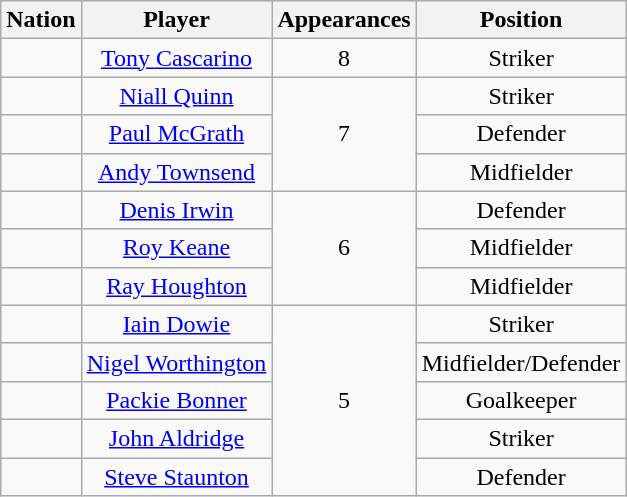<table class="wikitable" style="text-align:center">
<tr>
<th>Nation</th>
<th>Player</th>
<th>Appearances</th>
<th>Position</th>
</tr>
<tr>
<td></td>
<td><a href='#'>Tony Cascarino</a></td>
<td>8</td>
<td>Striker</td>
</tr>
<tr>
<td></td>
<td><a href='#'>Niall Quinn</a></td>
<td rowspan="3">7</td>
<td>Striker</td>
</tr>
<tr>
<td></td>
<td><a href='#'>Paul McGrath</a></td>
<td>Defender</td>
</tr>
<tr>
<td></td>
<td><a href='#'>Andy Townsend</a></td>
<td>Midfielder</td>
</tr>
<tr>
<td></td>
<td><a href='#'>Denis Irwin</a></td>
<td rowspan="3">6</td>
<td>Defender</td>
</tr>
<tr>
<td></td>
<td><a href='#'>Roy Keane</a></td>
<td>Midfielder</td>
</tr>
<tr>
<td></td>
<td><a href='#'>Ray Houghton</a></td>
<td>Midfielder</td>
</tr>
<tr>
<td></td>
<td><a href='#'>Iain Dowie</a></td>
<td rowspan="5">5</td>
<td>Striker</td>
</tr>
<tr>
<td></td>
<td><a href='#'>Nigel Worthington</a></td>
<td>Midfielder/Defender</td>
</tr>
<tr>
<td></td>
<td><a href='#'>Packie Bonner</a></td>
<td>Goalkeeper</td>
</tr>
<tr>
<td></td>
<td><a href='#'>John Aldridge</a></td>
<td>Striker</td>
</tr>
<tr>
<td></td>
<td><a href='#'>Steve Staunton</a></td>
<td>Defender</td>
</tr>
</table>
